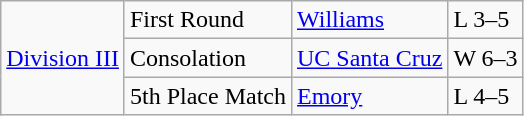<table class="wikitable">
<tr>
<td rowspan="5"><a href='#'>Division III</a></td>
<td>First Round</td>
<td><a href='#'>Williams</a></td>
<td>L 3–5</td>
</tr>
<tr>
<td>Consolation</td>
<td><a href='#'>UC Santa Cruz</a></td>
<td>W 6–3</td>
</tr>
<tr>
<td>5th Place Match</td>
<td><a href='#'>Emory</a></td>
<td>L 4–5</td>
</tr>
</table>
